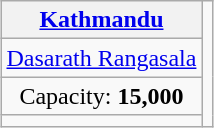<table class="wikitable" style="text-align:center;margin:1em auto;">
<tr>
<th><a href='#'>Kathmandu</a></th>
<td rowspan="4"></td>
</tr>
<tr>
<td><a href='#'>Dasarath Rangasala</a></td>
</tr>
<tr>
<td>Capacity: <strong>15,000</strong></td>
</tr>
<tr>
<td></td>
</tr>
</table>
